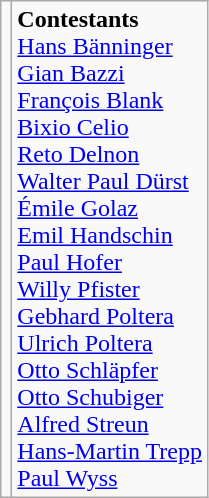<table class="wikitable" style="text-align:center">
<tr>
<td></td>
<td align=left><strong>Contestants</strong><br> <a href='#'>Hans Bänninger</a> <br> <a href='#'>Gian Bazzi</a> <br> <a href='#'>François Blank</a> <br> <a href='#'>Bixio Celio</a> <br> <a href='#'>Reto Delnon</a> <br> <a href='#'>Walter Paul Dürst</a> <br> <a href='#'>Émile Golaz</a> <br> <a href='#'>Emil Handschin</a> <br> <a href='#'>Paul Hofer</a> <br> <a href='#'>Willy Pfister</a> <br> <a href='#'>Gebhard Poltera</a> <br> <a href='#'>Ulrich Poltera</a> <br> <a href='#'>Otto Schläpfer</a> <br> <a href='#'>Otto Schubiger</a> <br> <a href='#'>Alfred Streun</a> <br> <a href='#'>Hans-Martin Trepp</a> <br> <a href='#'>Paul Wyss</a></td>
</tr>
</table>
